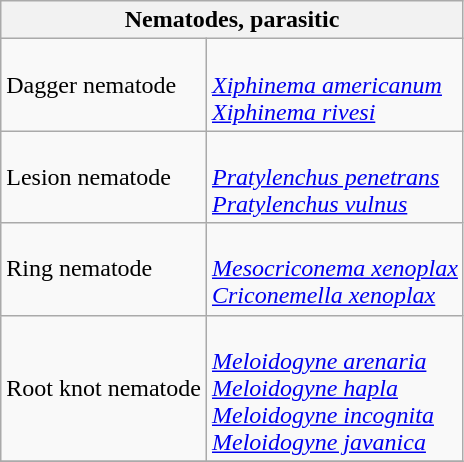<table class="wikitable" style="clear">
<tr>
<th colspan=2><strong>Nematodes, parasitic</strong><br></th>
</tr>
<tr>
<td>Dagger nematode</td>
<td><br><em><a href='#'>Xiphinema americanum</a></em><br>
<em><a href='#'>Xiphinema rivesi</a></em></td>
</tr>
<tr>
<td>Lesion nematode</td>
<td><br><em><a href='#'>Pratylenchus penetrans</a></em><br>
<em><a href='#'>Pratylenchus vulnus</a></em></td>
</tr>
<tr>
<td>Ring nematode</td>
<td><br><em><a href='#'>Mesocriconema xenoplax</a></em> <br>
 <em><a href='#'>Criconemella xenoplax</a></em></td>
</tr>
<tr>
<td>Root knot nematode</td>
<td><br><em><a href='#'>Meloidogyne arenaria</a></em><br>
<em><a href='#'>Meloidogyne hapla</a></em><br>
<em><a href='#'>Meloidogyne incognita</a></em><br>
<em><a href='#'>Meloidogyne javanica</a></em></td>
</tr>
<tr>
</tr>
</table>
